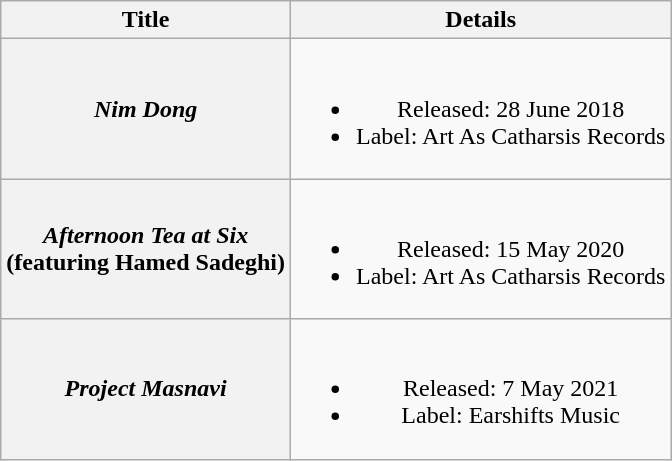<table class="wikitable plainrowheaders" style="text-align:center;" border="1">
<tr>
<th>Title</th>
<th>Details</th>
</tr>
<tr>
<th scope="row"><em>Nim Dong</em></th>
<td><br><ul><li>Released: 28 June 2018</li><li>Label: Art As Catharsis Records</li></ul></td>
</tr>
<tr>
<th scope="row"><em>Afternoon Tea at Six</em> <br> (featuring Hamed Sadeghi)</th>
<td><br><ul><li>Released: 15 May 2020</li><li>Label: Art As Catharsis Records</li></ul></td>
</tr>
<tr>
<th scope="row"><em>Project Masnavi</em></th>
<td><br><ul><li>Released: 7 May 2021</li><li>Label: Earshifts Music</li></ul></td>
</tr>
</table>
